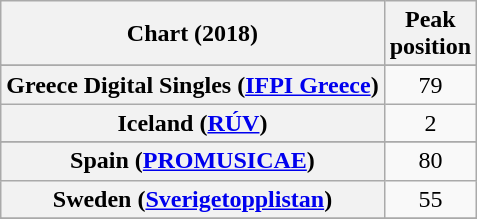<table class="wikitable sortable plainrowheaders" style="text-align:center">
<tr>
<th scope="col">Chart (2018)</th>
<th scope="col">Peak<br> position</th>
</tr>
<tr>
</tr>
<tr>
</tr>
<tr>
</tr>
<tr>
<th scope="row">Greece Digital Singles (<a href='#'>IFPI Greece</a>)</th>
<td>79</td>
</tr>
<tr>
<th scope="row">Iceland (<a href='#'>RÚV</a>)</th>
<td>2</td>
</tr>
<tr>
</tr>
<tr>
<th scope="row">Spain (<a href='#'>PROMUSICAE</a>)</th>
<td>80</td>
</tr>
<tr>
<th scope="row">Sweden (<a href='#'>Sverigetopplistan</a>)</th>
<td>55</td>
</tr>
<tr>
</tr>
<tr>
</tr>
</table>
